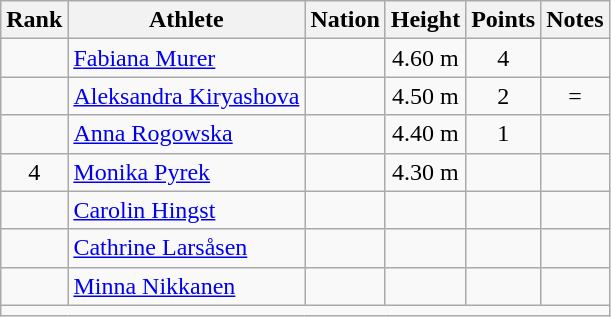<table class="wikitable mw-datatable sortable" style="text-align:center;">
<tr>
<th scope="col" style="width: 10px;">Rank</th>
<th scope="col">Athlete</th>
<th scope="col">Nation</th>
<th scope="col">Height</th>
<th scope="col">Points</th>
<th scope="col">Notes</th>
</tr>
<tr>
<td></td>
<td align="left"><a href='#'>Fabiana Murer</a></td>
<td align="left"></td>
<td>4.60 m</td>
<td>4</td>
<td></td>
</tr>
<tr>
<td></td>
<td align="left"><a href='#'>Aleksandra Kiryashova</a></td>
<td align="left"></td>
<td>4.50 m</td>
<td>2</td>
<td>=</td>
</tr>
<tr>
<td></td>
<td align="left"><a href='#'>Anna Rogowska</a></td>
<td align="left"></td>
<td>4.40 m</td>
<td>1</td>
<td></td>
</tr>
<tr>
<td>4</td>
<td align="left"><a href='#'>Monika Pyrek</a></td>
<td align="left"></td>
<td>4.30 m</td>
<td></td>
<td></td>
</tr>
<tr>
<td></td>
<td align="left"><a href='#'>Carolin Hingst</a></td>
<td align="left"></td>
<td></td>
<td></td>
<td></td>
</tr>
<tr>
<td></td>
<td align="left"><a href='#'>Cathrine Larsåsen</a></td>
<td align="left"></td>
<td></td>
<td></td>
<td></td>
</tr>
<tr>
<td></td>
<td align="left"><a href='#'>Minna Nikkanen</a></td>
<td align="left"></td>
<td></td>
<td></td>
<td></td>
</tr>
<tr class="sortbottom">
<td colspan="6"></td>
</tr>
</table>
